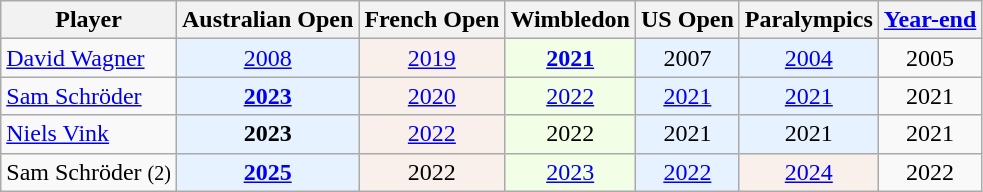<table class="wikitable sortable" style="text-align:center">
<tr>
<th>Player</th>
<th>Australian Open</th>
<th>French Open</th>
<th>Wimbledon</th>
<th>US Open</th>
<th>Paralympics</th>
<th><a href='#'>Year-end</a></th>
</tr>
<tr>
<td style="text-align:left;"> <a href='#'>David Wagner</a></td>
<td style="background: #e6f2ff;"><a href='#'>2008</a></td>
<td style="background: #f9f0eb;"><a href='#'>2019</a></td>
<td style="background: #f2ffe6;"><strong><a href='#'>2021</a></strong></td>
<td style="background: #e6f2ff;">2007</td>
<td style="background: #e6f2ff;"><a href='#'>2004</a></td>
<td>2005</td>
</tr>
<tr>
<td style="text-align:left;"> <a href='#'>Sam Schröder</a></td>
<td style="background: #e6f2ff;"><strong><a href='#'>2023</a></strong></td>
<td style="background: #f9f0eb;"><a href='#'>2020</a></td>
<td style="background: #f2ffe6;"><a href='#'>2022</a></td>
<td style="background: #e6f2ff;"><a href='#'>2021</a></td>
<td style="background: #e6f2ff;"><a href='#'>2021</a></td>
<td>2021</td>
</tr>
<tr>
<td style="text-align:left;"> <a href='#'>Niels Vink</a></td>
<td style="background: #e6f2ff;"><strong>2023</strong></td>
<td style="background: #f9f0eb;"><a href='#'>2022</a></td>
<td style="background: #f2ffe6;">2022</td>
<td style="background: #e6f2ff;">2021</td>
<td style="background: #e6f2ff;">2021</td>
<td>2021</td>
</tr>
<tr>
<td style="text-align:left;"> Sam Schröder <small>(2)</small></td>
<td style="background: #e6f2ff;"><strong><a href='#'>2025</a></strong></td>
<td style="background: #f9f0eb;">2022</td>
<td style="background: #f2ffe6;"><a href='#'>2023</a></td>
<td style="background: #e6f2ff;"><a href='#'>2022</a></td>
<td style="background: #f9f0eb;"><a href='#'>2024</a></td>
<td>2022</td>
</tr>
</table>
